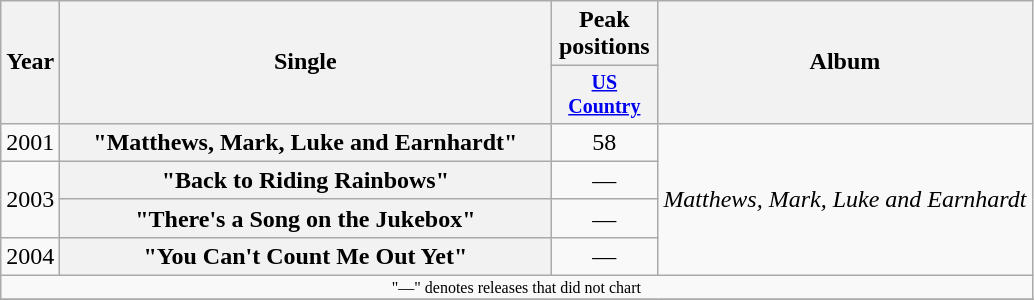<table class="wikitable plainrowheaders" style="text-align:center;">
<tr>
<th rowspan="2">Year</th>
<th rowspan="2" style="width:20em;">Single</th>
<th>Peak positions</th>
<th rowspan="2">Album</th>
</tr>
<tr style="font-size:smaller;">
<th width="65"><a href='#'>US Country</a><br></th>
</tr>
<tr>
<td>2001</td>
<th scope="row">"Matthews, Mark, Luke and Earnhardt"</th>
<td>58</td>
<td align="left" rowspan="4"><em>Matthews, Mark, Luke and Earnhardt</em></td>
</tr>
<tr>
<td rowspan="2">2003</td>
<th scope="row">"Back to Riding Rainbows"</th>
<td>—</td>
</tr>
<tr>
<th scope="row">"There's a Song on the Jukebox"</th>
<td>—</td>
</tr>
<tr>
<td>2004</td>
<th scope="row">"You Can't Count Me Out Yet"</th>
<td>—</td>
</tr>
<tr>
<td colspan="4" style="font-size:8pt">"—" denotes releases that did not chart</td>
</tr>
<tr>
</tr>
</table>
